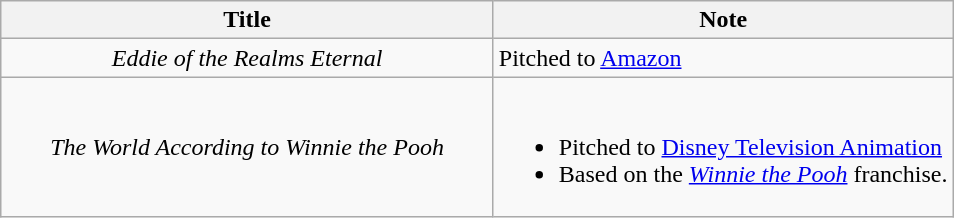<table class="wikitable sortable">
<tr>
<th width=321>Title</th>
<th>Note</th>
</tr>
<tr>
<td style="text-align:center;"><em>Eddie of the Realms Eternal</em></td>
<td>Pitched to <a href='#'>Amazon</a></td>
</tr>
<tr>
<td style="text-align:center;"><em>The World According to Winnie the Pooh</em></td>
<td><br><ul><li>Pitched to <a href='#'>Disney Television Animation</a></li><li>Based on the <em><a href='#'>Winnie the Pooh</a></em> franchise.</li></ul></td>
</tr>
</table>
